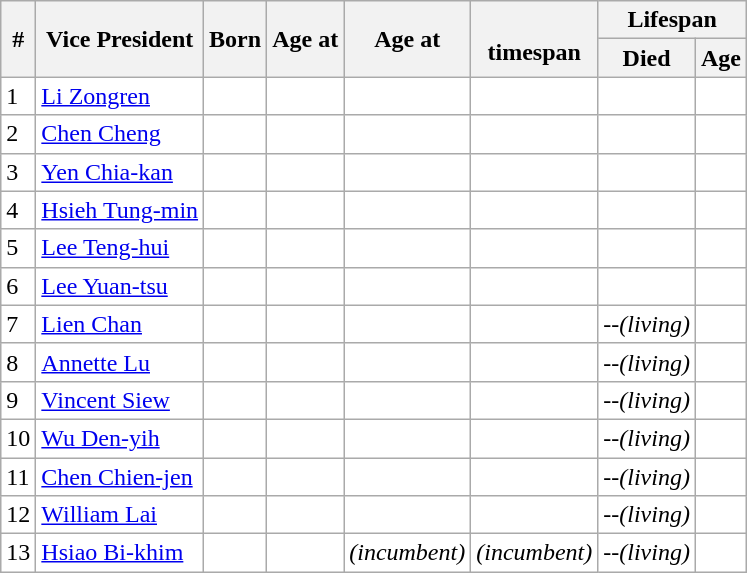<table class="sortable wikitable">
<tr>
<th rowspan=2><abbr>#</abbr></th>
<th rowspan=2>Vice President</th>
<th rowspan=2>Born</th>
<th rowspan=2>Age at<br></th>
<th rowspan=2>Age at<br></th>
<th rowspan=2><br>timespan</th>
<th colspan=2>Lifespan</th>
</tr>
<tr>
<th>Died</th>
<th>Age</th>
</tr>
<tr style="text-align: left; background:#FFFFFF">
<td>1</td>
<td data-sort-value="Li Zongren"><a href='#'>Li Zongren</a></td>
<td></td>
<td><br></td>
<td><br></td>
<td></td>
<td></td>
<td></td>
</tr>
<tr style="text-align: left; background:#FFFFFF">
<td>2</td>
<td data-sort-value="Chen Cheng"><a href='#'>Chen Cheng</a></td>
<td></td>
<td><br></td>
<td><br></td>
<td></td>
<td></td>
<td></td>
</tr>
<tr style="text-align: left; background:#FFFFFF">
<td>3</td>
<td data-sort-value="Yen"><a href='#'>Yen Chia-kan</a></td>
<td></td>
<td><br></td>
<td><br></td>
<td></td>
<td></td>
<td></td>
</tr>
<tr style="text-align: left; background:#FFFFFF">
<td>4</td>
<td data-sort-value="Hsieh"><a href='#'>Hsieh Tung-min</a></td>
<td></td>
<td><br></td>
<td><br></td>
<td></td>
<td></td>
<td></td>
</tr>
<tr style="text-align: left; background:#FFFFFF">
<td>5</td>
<td data-sort-value="Lee Teng-hui"><a href='#'>Lee Teng-hui</a></td>
<td></td>
<td><br></td>
<td><br></td>
<td></td>
<td></td>
<td></td>
</tr>
<tr style="text-align: left; background:#FFFFFF">
<td>6</td>
<td data-sort-value="Lee Yuan-tsu"><a href='#'>Lee Yuan-tsu</a></td>
<td></td>
<td><br></td>
<td><br></td>
<td></td>
<td></td>
<td></td>
</tr>
<tr style="text-align: left; background:#FFFFFF">
<td>7</td>
<td data-sort-value="Lien"><a href='#'>Lien Chan</a></td>
<td></td>
<td><br></td>
<td><br></td>
<td><em></em></td>
<td><span>--</span><em>(living)</em></td>
<td><em></em></td>
</tr>
<tr style="text-align: left; background:#FFFFFF">
<td>8</td>
<td data-sort-value="Lu"><a href='#'>Annette Lu</a></td>
<td></td>
<td><br></td>
<td><br></td>
<td><em></em></td>
<td><span>--</span><em>(living)</em></td>
<td><em></em></td>
</tr>
<tr style="text-align: left; background:#FFFFFF">
<td>9</td>
<td data-sort-value="Siew"><a href='#'>Vincent Siew</a></td>
<td></td>
<td><br></td>
<td><br></td>
<td><em></em></td>
<td><span>--</span><em>(living)</em></td>
<td><em></em></td>
</tr>
<tr style="text-align: left; background:#FFFFFF">
<td>10</td>
<td data-sort-value="Wu"><a href='#'>Wu Den-yih</a></td>
<td></td>
<td><br></td>
<td><br></td>
<td><em></em></td>
<td><span>--</span><em>(living)</em></td>
<td><em></em></td>
</tr>
<tr style="text-align: left; background:#FFFFFF">
<td>11</td>
<td data-sort-value="Chen Chien-jen"><a href='#'>Chen Chien-jen</a></td>
<td></td>
<td><br></td>
<td><br></td>
<td><em></em></td>
<td><span>--</span><em>(living)</em></td>
<td><em></em></td>
</tr>
<tr style="text-align: left; background:#FFFFFF">
<td>12</td>
<td data-sort-value="Lai"><a href='#'>William Lai</a></td>
<td></td>
<td><br></td>
<td><br></td>
<td><em></em></td>
<td><span>--</span><em>(living)</em></td>
<td><em></em></td>
</tr>
<tr style="text-align: left; background:#FFFFFF">
<td>13</td>
<td data-sort-value="Hsiao"><a href='#'>Hsiao Bi-khim</a></td>
<td></td>
<td><br></td>
<td><span></span><em>(incumbent)</em></td>
<td><em>(incumbent)</em></td>
<td><span>--</span><em>(living)</em></td>
<td><em></em></td>
</tr>
</table>
